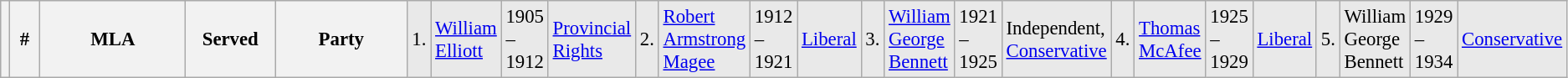<table class="wikitable" style="font-size: 95%; clear:both">
<tr style="background-color:#E9E9E9">
<th></th>
<th style="width: 25px">#</th>
<th style="width: 170px">MLA</th>
<th style="width: 80px">Served</th>
<th style="width: 150px">Party<br></th>
<td>1.</td>
<td><a href='#'>William Elliott</a></td>
<td>1905 – 1912</td>
<td><a href='#'>Provincial Rights</a><br></td>
<td>2.</td>
<td><a href='#'>Robert Armstrong Magee</a></td>
<td>1912 – 1921</td>
<td><a href='#'>Liberal</a><br></td>
<td>3.</td>
<td><a href='#'>William George Bennett</a></td>
<td>1921 – 1925</td>
<td>Independent, <a href='#'>Conservative</a><br></td>
<td>4.</td>
<td><a href='#'>Thomas McAfee</a></td>
<td>1925 – 1929</td>
<td><a href='#'>Liberal</a><br></td>
<td>5.</td>
<td>William George Bennett</td>
<td>1929 – 1934</td>
<td><a href='#'>Conservative</a></td>
</tr>
</table>
